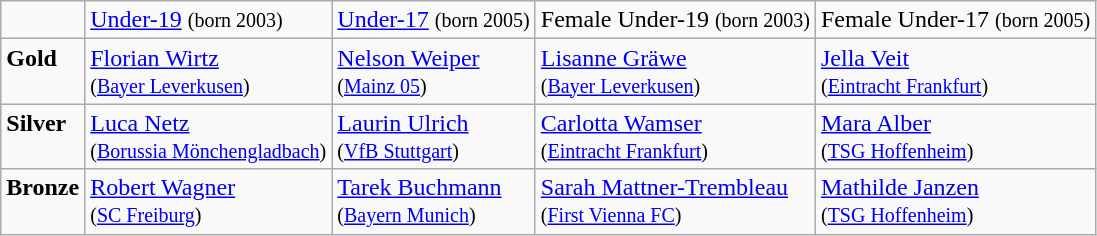<table class="wikitable">
<tr>
<td></td>
<td><a href='#'>Under-19</a> <small>(born 2003)</small></td>
<td><a href='#'>Under-17</a> <small>(born 2005)</small></td>
<td>Female Under-19 <small>(born 2003)</small></td>
<td>Female Under-17 <small>(born 2005)</small></td>
</tr>
<tr>
<td valign="top"><strong>Gold</strong></td>
<td><a href='#'>Florian Wirtz</a> <br><small>(<a href='#'>Bayer Leverkusen</a>)</small></td>
<td><a href='#'>Nelson Weiper</a> <br><small>(<a href='#'>Mainz 05</a>)</small></td>
<td><a href='#'>Lisanne Gräwe</a> <br><small>(<a href='#'>Bayer Leverkusen</a>)</small></td>
<td><a href='#'>Jella Veit</a> <br><small>(<a href='#'>Eintracht Frankfurt</a>)</small></td>
</tr>
<tr>
<td valign="top"><strong>Silver</strong></td>
<td><a href='#'>Luca Netz</a> <br><small>(<a href='#'>Borussia Mönchengladbach</a>)</small></td>
<td><a href='#'>Laurin Ulrich</a> <br><small>(<a href='#'>VfB Stuttgart</a>)</small></td>
<td><a href='#'>Carlotta Wamser</a> <br><small>(<a href='#'>Eintracht Frankfurt</a>)</small></td>
<td><a href='#'>Mara Alber</a> <br><small>(<a href='#'>TSG Hoffenheim</a>)</small></td>
</tr>
<tr>
<td valign="top"><strong>Bronze</strong></td>
<td><a href='#'>Robert Wagner</a> <br><small>(<a href='#'>SC Freiburg</a>)</small></td>
<td><a href='#'>Tarek Buchmann</a> <br><small>(<a href='#'>Bayern Munich</a>)</small></td>
<td><a href='#'>Sarah Mattner-Trembleau</a> <br><small>(<a href='#'>First Vienna FC</a>)</small></td>
<td><a href='#'>Mathilde Janzen</a> <br><small>(<a href='#'>TSG Hoffenheim</a>)</small></td>
</tr>
</table>
